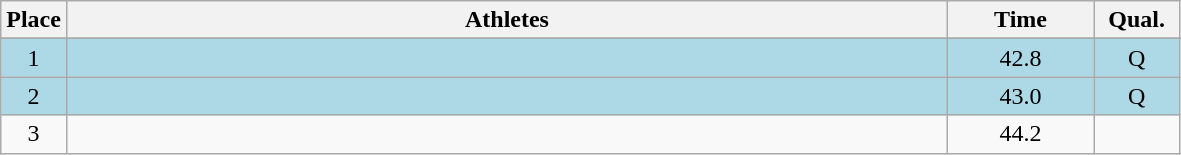<table class=wikitable style="text-align:center">
<tr>
<th width=20>Place</th>
<th width=580>Athletes</th>
<th width=90>Time</th>
<th width=50>Qual.</th>
</tr>
<tr>
</tr>
<tr bgcolor=lightblue>
<td>1</td>
<td align=left></td>
<td>42.8</td>
<td>Q</td>
</tr>
<tr bgcolor=lightblue>
<td>2</td>
<td align=left></td>
<td>43.0</td>
<td>Q</td>
</tr>
<tr>
<td>3</td>
<td align=left></td>
<td>44.2</td>
<td></td>
</tr>
</table>
